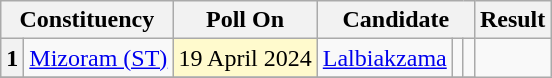<table class="wikitable " style="text-align:center;">
<tr>
<th colspan="2">Constituency</th>
<th>Poll On</th>
<th colspan="3">Candidate</th>
<th>Result</th>
</tr>
<tr>
<th>1</th>
<td><a href='#'>Mizoram (ST)</a></td>
<td bgcolor=#FFFACD>19 April 2024</td>
<td><a href='#'>Lalbiakzama</a></td>
<td></td>
<td></td>
</tr>
<tr>
</tr>
</table>
